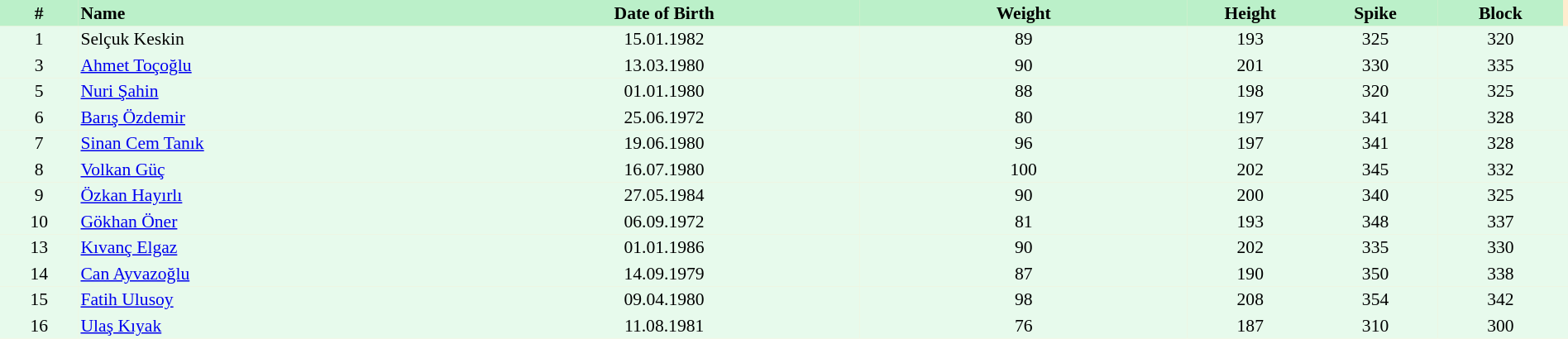<table border=0 cellpadding=2 cellspacing=0  |- bgcolor=#FFECCE style="text-align:center; font-size:90%;" width=100%>
<tr bgcolor=#BBF0C9>
<th width=5%>#</th>
<th width=25% align=left>Name</th>
<th width=25%>Date of Birth</th>
<th width=21%>Weight</th>
<th width=8%>Height</th>
<th width=8%>Spike</th>
<th width=8%>Block</th>
</tr>
<tr bgcolor=#E7FAEC>
<td>1</td>
<td align=left>Selçuk Keskin</td>
<td>15.01.1982</td>
<td>89</td>
<td>193</td>
<td>325</td>
<td>320</td>
<td></td>
</tr>
<tr bgcolor=#E7FAEC>
<td>3</td>
<td align=left><a href='#'>Ahmet Toçoğlu</a></td>
<td>13.03.1980</td>
<td>90</td>
<td>201</td>
<td>330</td>
<td>335</td>
<td></td>
</tr>
<tr bgcolor=#E7FAEC>
<td>5</td>
<td align=left><a href='#'>Nuri Şahin</a></td>
<td>01.01.1980</td>
<td>88</td>
<td>198</td>
<td>320</td>
<td>325</td>
<td></td>
</tr>
<tr bgcolor=#E7FAEC>
<td>6</td>
<td align=left><a href='#'>Barış Özdemir</a></td>
<td>25.06.1972</td>
<td>80</td>
<td>197</td>
<td>341</td>
<td>328</td>
<td></td>
</tr>
<tr bgcolor=#E7FAEC>
<td>7</td>
<td align=left><a href='#'>Sinan Cem Tanık</a></td>
<td>19.06.1980</td>
<td>96</td>
<td>197</td>
<td>341</td>
<td>328</td>
<td></td>
</tr>
<tr bgcolor=#E7FAEC>
<td>8</td>
<td align=left><a href='#'>Volkan Güç</a></td>
<td>16.07.1980</td>
<td>100</td>
<td>202</td>
<td>345</td>
<td>332</td>
<td></td>
</tr>
<tr bgcolor=#E7FAEC>
<td>9</td>
<td align=left><a href='#'>Özkan Hayırlı</a></td>
<td>27.05.1984</td>
<td>90</td>
<td>200</td>
<td>340</td>
<td>325</td>
<td></td>
</tr>
<tr bgcolor=#E7FAEC>
<td>10</td>
<td align=left><a href='#'>Gökhan Öner</a></td>
<td>06.09.1972</td>
<td>81</td>
<td>193</td>
<td>348</td>
<td>337</td>
<td></td>
</tr>
<tr bgcolor=#E7FAEC>
<td>13</td>
<td align=left><a href='#'>Kıvanç Elgaz</a></td>
<td>01.01.1986</td>
<td>90</td>
<td>202</td>
<td>335</td>
<td>330</td>
<td></td>
</tr>
<tr bgcolor=#E7FAEC>
<td>14</td>
<td align=left><a href='#'>Can Ayvazoğlu</a></td>
<td>14.09.1979</td>
<td>87</td>
<td>190</td>
<td>350</td>
<td>338</td>
<td></td>
</tr>
<tr bgcolor=#E7FAEC>
<td>15</td>
<td align=left><a href='#'>Fatih Ulusoy</a></td>
<td>09.04.1980</td>
<td>98</td>
<td>208</td>
<td>354</td>
<td>342</td>
<td></td>
</tr>
<tr bgcolor=#E7FAEC>
<td>16</td>
<td align=left><a href='#'>Ulaş Kıyak</a></td>
<td>11.08.1981</td>
<td>76</td>
<td>187</td>
<td>310</td>
<td>300</td>
<td></td>
</tr>
</table>
